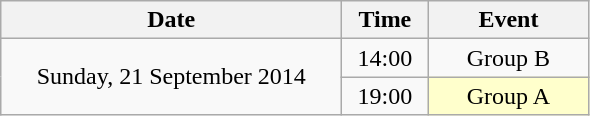<table class = "wikitable" style="text-align:center;">
<tr>
<th width=220>Date</th>
<th width=50>Time</th>
<th width=100>Event</th>
</tr>
<tr>
<td rowspan=2>Sunday, 21 September 2014</td>
<td>14:00</td>
<td>Group B</td>
</tr>
<tr>
<td>19:00</td>
<td bgcolor=ffffcc>Group A</td>
</tr>
</table>
